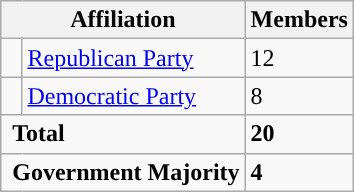<table class="wikitable">
<tr>
<th colspan="2">Affiliation</th>
<th>Members</th>
</tr>
<tr>
<td style="background-color:"> </td>
<td><a href='#'>Republican Party</a></td>
<td>12</td>
</tr>
<tr>
<td style="background-color:"> </td>
<td><a href='#'>Democratic Party</a></td>
<td>8</td>
</tr>
<tr>
<td colspan="2" rowspan="1"> <strong>Total</strong><br></td>
<td><strong>20</strong></td>
</tr>
<tr>
<td colspan="2" rowspan="1"> <strong>Government Majority</strong><br></td>
<td><strong>4</strong></td>
</tr>
</table>
